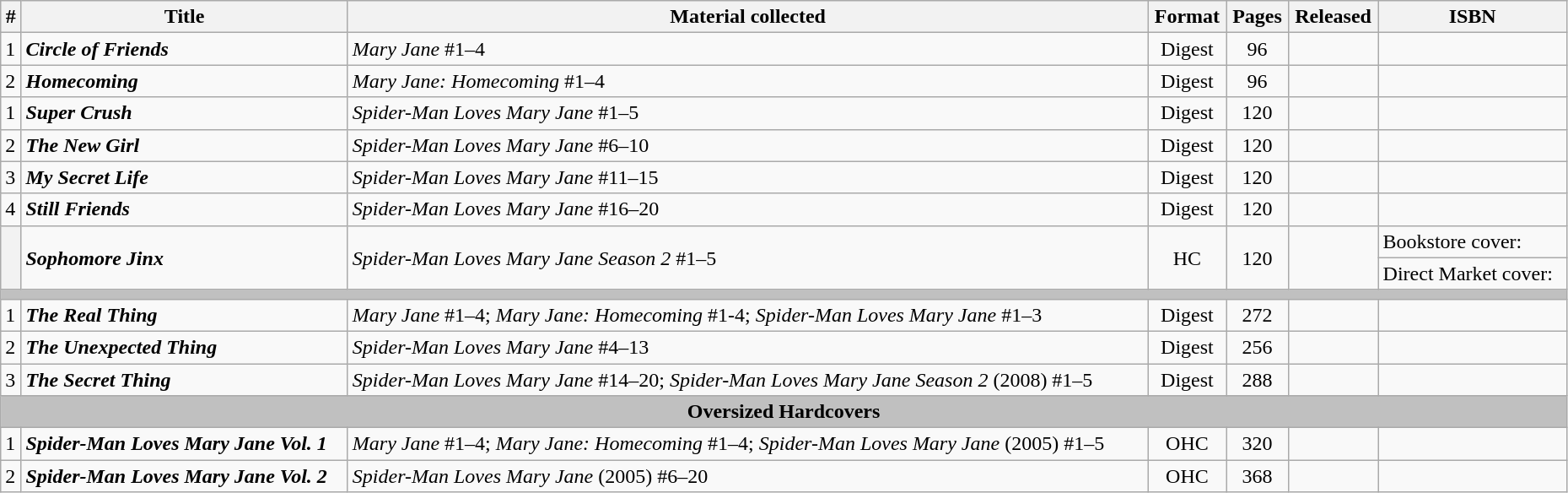<table class="wikitable sortable" width=98%>
<tr>
<th class="unsortable">#</th>
<th class="unsortable">Title</th>
<th>Material collected</th>
<th class="unsortable">Format</th>
<th>Pages</th>
<th>Released</th>
<th class="unsortable">ISBN</th>
</tr>
<tr>
<td>1</td>
<td><strong><em>Circle of Friends</em></strong></td>
<td><em>Mary Jane</em> #1–4</td>
<td style="text-align: center;">Digest</td>
<td style="text-align: center;">96</td>
<td></td>
<td></td>
</tr>
<tr>
<td>2</td>
<td><strong><em>Homecoming</em></strong></td>
<td><em>Mary Jane: Homecoming</em> #1–4</td>
<td style="text-align: center;">Digest</td>
<td style="text-align: center;">96</td>
<td></td>
<td></td>
</tr>
<tr>
<td>1</td>
<td><strong><em>Super Crush</em></strong></td>
<td><em>Spider-Man Loves Mary Jane</em> #1–5</td>
<td style="text-align: center;">Digest</td>
<td style="text-align: center;">120</td>
<td></td>
<td></td>
</tr>
<tr>
<td>2</td>
<td><strong><em>The New Girl</em></strong></td>
<td><em>Spider-Man Loves Mary Jane</em> #6–10</td>
<td style="text-align: center;">Digest</td>
<td style="text-align: center;">120</td>
<td></td>
<td></td>
</tr>
<tr>
<td>3</td>
<td><strong><em>My Secret Life</em></strong></td>
<td><em>Spider-Man Loves Mary Jane</em> #11–15</td>
<td style="text-align: center;">Digest</td>
<td style="text-align: center;">120</td>
<td></td>
<td></td>
</tr>
<tr>
<td>4</td>
<td><strong><em>Still Friends</em></strong></td>
<td><em>Spider-Man Loves Mary Jane</em> #16–20</td>
<td style="text-align: center;">Digest</td>
<td style="text-align: center;">120</td>
<td></td>
<td></td>
</tr>
<tr>
<th style="background-color: light grey;" rowspan=2></th>
<td rowspan=2><strong><em>Sophomore Jinx</em></strong></td>
<td rowspan=2><em>Spider-Man Loves Mary Jane Season 2</em> #1–5</td>
<td style="text-align: center;" rowspan=2>HC</td>
<td style="text-align: center;" rowspan=2>120</td>
<td rowspan=2></td>
<td>Bookstore cover: </td>
</tr>
<tr>
<td>Direct Market cover: </td>
</tr>
<tr>
<th colspan="7" style="background-color: silver;"></th>
</tr>
<tr>
<td>1</td>
<td><strong><em>The Real Thing</em></strong></td>
<td><em>Mary Jane</em> #1–4; <em>Mary Jane: Homecoming</em> #1-4; <em>Spider-Man Loves Mary Jane</em> #1–3</td>
<td style="text-align: center;">Digest</td>
<td style="text-align: center;">272</td>
<td></td>
<td></td>
</tr>
<tr>
<td>2</td>
<td><strong><em>The Unexpected Thing</em></strong></td>
<td><em>Spider-Man Loves Mary Jane</em> #4–13</td>
<td style="text-align: center;">Digest</td>
<td style="text-align: center;">256</td>
<td></td>
<td></td>
</tr>
<tr>
<td>3</td>
<td><strong><em>The Secret Thing</em></strong></td>
<td><em>Spider-Man Loves Mary Jane</em> #14–20; <em>Spider-Man Loves Mary Jane Season 2</em> (2008) #1–5</td>
<td style="text-align: center;">Digest</td>
<td style="text-align: center;">288</td>
<td></td>
<td></td>
</tr>
<tr>
<th colspan="7" style="background-color: silver;">Oversized Hardcovers</th>
</tr>
<tr>
<td>1</td>
<td><strong><em>Spider-Man Loves Mary Jane Vol. 1</em></strong></td>
<td><em>Mary Jane</em> #1–4; <em>Mary Jane: Homecoming</em> #1–4; <em>Spider-Man Loves Mary Jane</em> (2005) #1–5</td>
<td style="text-align: center;">OHC</td>
<td style="text-align: center;">320</td>
<td></td>
<td></td>
</tr>
<tr>
<td>2</td>
<td><strong><em>Spider-Man Loves Mary Jane Vol. 2</em></strong></td>
<td><em>Spider-Man Loves Mary Jane</em> (2005) #6–20</td>
<td style="text-align: center;">OHC</td>
<td style="text-align: center;">368</td>
<td></td>
<td></td>
</tr>
</table>
